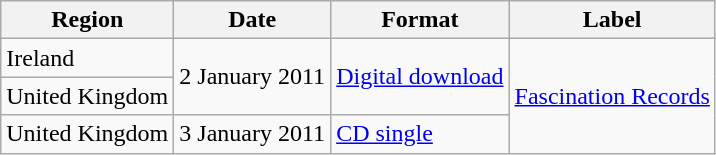<table class="wikitable">
<tr>
<th>Region</th>
<th>Date</th>
<th>Format</th>
<th>Label</th>
</tr>
<tr>
<td>Ireland</td>
<td rowspan="2">2 January 2011</td>
<td rowspan="2"><a href='#'>Digital download</a></td>
<td rowspan="3"><a href='#'>Fascination Records</a></td>
</tr>
<tr>
<td>United Kingdom</td>
</tr>
<tr>
<td>United Kingdom</td>
<td>3 January 2011</td>
<td><a href='#'>CD single</a></td>
</tr>
</table>
